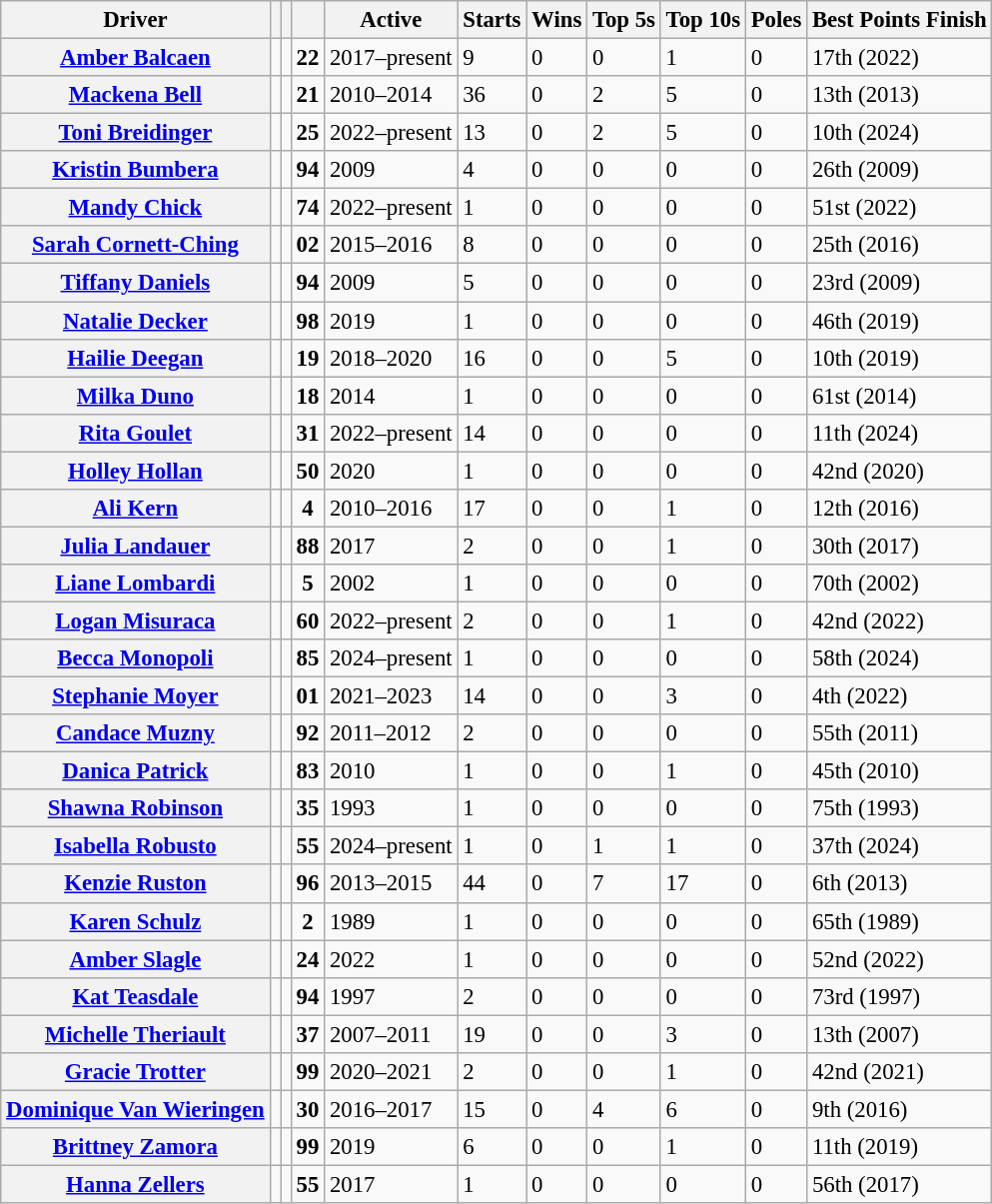<table class="wikitable sortable" style="font-size: 95%;">
<tr>
<th>Driver</th>
<th></th>
<th></th>
<th></th>
<th>Active</th>
<th>Starts</th>
<th>Wins</th>
<th>Top 5s</th>
<th>Top 10s</th>
<th>Poles</th>
<th>Best Points Finish</th>
</tr>
<tr>
<th><a href='#'>Amber Balcaen</a></th>
<td></td>
<td align=center></td>
<td align=center><strong>22</strong></td>
<td>2017–present</td>
<td>9</td>
<td>0</td>
<td>0</td>
<td>1</td>
<td>0</td>
<td data-sort-value=17>17th (2022)</td>
</tr>
<tr>
<th><a href='#'>Mackena Bell</a></th>
<td></td>
<td align=center></td>
<td align=center><strong>21</strong></td>
<td>2010–2014</td>
<td>36</td>
<td>0</td>
<td>2</td>
<td>5</td>
<td>0</td>
<td data-sort-value=13>13th (2013)</td>
</tr>
<tr>
<th><a href='#'>Toni Breidinger</a></th>
<td></td>
<td align=center></td>
<td align=center><strong>25</strong></td>
<td>2022–present</td>
<td>13</td>
<td>0</td>
<td>2</td>
<td>5</td>
<td>0</td>
<td data-sort-value=10>10th (2024)</td>
</tr>
<tr>
<th><a href='#'>Kristin Bumbera</a></th>
<td></td>
<td align=center></td>
<td align=center><strong>94</strong></td>
<td>2009</td>
<td>4</td>
<td>0</td>
<td>0</td>
<td>0</td>
<td>0</td>
<td data-sort-value=26>26th (2009)</td>
</tr>
<tr>
<th><a href='#'>Mandy Chick</a></th>
<td></td>
<td align=center></td>
<td align=center><strong>74</strong></td>
<td>2022–present</td>
<td>1</td>
<td>0</td>
<td>0</td>
<td>0</td>
<td>0</td>
<td data-sort-value=51>51st (2022)</td>
</tr>
<tr>
<th><a href='#'>Sarah Cornett-Ching</a></th>
<td></td>
<td align=center></td>
<td align=center><strong>02</strong></td>
<td>2015–2016</td>
<td>8</td>
<td>0</td>
<td>0</td>
<td>0</td>
<td>0</td>
<td data-sort-value=25>25th (2016)</td>
</tr>
<tr>
<th><a href='#'>Tiffany Daniels</a></th>
<td></td>
<td align=center></td>
<td align=center><strong>94</strong></td>
<td>2009</td>
<td>5</td>
<td>0</td>
<td>0</td>
<td>0</td>
<td>0</td>
<td data-sort-value=23>23rd (2009)</td>
</tr>
<tr>
<th><a href='#'>Natalie Decker</a></th>
<td></td>
<td align=center></td>
<td align=center><strong>98</strong></td>
<td>2019</td>
<td>1</td>
<td>0</td>
<td>0</td>
<td>0</td>
<td>0</td>
<td data-sort-value=46>46th (2019)</td>
</tr>
<tr>
<th><a href='#'>Hailie Deegan</a></th>
<td></td>
<td align=center></td>
<td align=center><strong>19</strong></td>
<td>2018–2020</td>
<td data-sort-value=16>16</td>
<td>0</td>
<td>0</td>
<td>5</td>
<td>0</td>
<td data-sort-value=10>10th (2019)</td>
</tr>
<tr>
<th><a href='#'>Milka Duno</a></th>
<td></td>
<td align=center></td>
<td align=center><strong>18</strong></td>
<td>2014</td>
<td>1</td>
<td>0</td>
<td>0</td>
<td>0</td>
<td>0</td>
<td data-sort-value=61>61st (2014)</td>
</tr>
<tr>
<th><a href='#'>Rita Goulet</a></th>
<td></td>
<td align=center></td>
<td align=center><strong>31</strong></td>
<td>2022–present</td>
<td>14</td>
<td>0</td>
<td>0</td>
<td>0</td>
<td>0</td>
<td data-sort-value=11>11th (2024)</td>
</tr>
<tr>
<th><a href='#'>Holley Hollan</a></th>
<td></td>
<td align=center></td>
<td align=center><strong>50</strong></td>
<td>2020</td>
<td>1</td>
<td>0</td>
<td>0</td>
<td>0</td>
<td>0</td>
<td data-sort-value=42>42nd (2020)</td>
</tr>
<tr>
<th><a href='#'>Ali Kern</a></th>
<td></td>
<td align=center></td>
<td align=center><strong>4</strong></td>
<td>2010–2016</td>
<td>17</td>
<td>0</td>
<td>0</td>
<td>1</td>
<td>0</td>
<td data-sort-value=12>12th (2016)</td>
</tr>
<tr>
<th><a href='#'>Julia Landauer</a></th>
<td></td>
<td align=center></td>
<td align=center><strong>88</strong></td>
<td>2017</td>
<td>2</td>
<td>0</td>
<td>0</td>
<td>1</td>
<td>0</td>
<td data-sort-value=30>30th (2017)</td>
</tr>
<tr>
<th><a href='#'>Liane Lombardi</a></th>
<td></td>
<td align=center></td>
<td align=center><strong>5</strong></td>
<td>2002</td>
<td>1</td>
<td>0</td>
<td>0</td>
<td>0</td>
<td>0</td>
<td data-sort-value=70>70th (2002)</td>
</tr>
<tr>
<th><a href='#'>Logan Misuraca</a></th>
<td></td>
<td align=center></td>
<td align=center><strong>60</strong></td>
<td>2022–present</td>
<td>2</td>
<td>0</td>
<td>0</td>
<td>1</td>
<td>0</td>
<td data-sort-value=42>42nd (2022)</td>
</tr>
<tr>
<th><a href='#'>Becca Monopoli</a></th>
<td></td>
<td align=center></td>
<td align=center><strong>85</strong></td>
<td>2024–present</td>
<td>1</td>
<td>0</td>
<td>0</td>
<td>0</td>
<td>0</td>
<td data-sort-value=58>58th (2024)</td>
</tr>
<tr>
<th><a href='#'>Stephanie Moyer</a></th>
<td></td>
<td align=center></td>
<td align=center><strong>01</strong></td>
<td>2021–2023</td>
<td>14</td>
<td>0</td>
<td>0</td>
<td>3</td>
<td>0</td>
<td data-sort-value=4>4th (2022)</td>
</tr>
<tr>
<th><a href='#'>Candace Muzny</a></th>
<td></td>
<td align=center></td>
<td align=center><strong>92</strong></td>
<td>2011–2012</td>
<td>2</td>
<td>0</td>
<td>0</td>
<td>0</td>
<td>0</td>
<td data-sort-value=55>55th (2011)</td>
</tr>
<tr>
<th><a href='#'>Danica Patrick</a></th>
<td></td>
<td align=center></td>
<td align=center><strong>83</strong></td>
<td>2010</td>
<td>1</td>
<td>0</td>
<td>0</td>
<td>1</td>
<td>0</td>
<td data-sort-value=45>45th (2010)</td>
</tr>
<tr>
<th><a href='#'>Shawna Robinson</a></th>
<td></td>
<td align=center></td>
<td align=center><strong>35</strong></td>
<td>1993</td>
<td>1</td>
<td>0</td>
<td>0</td>
<td>0</td>
<td>0</td>
<td data-sort-value=75>75th (1993)</td>
</tr>
<tr>
<th><a href='#'>Isabella Robusto</a></th>
<td></td>
<td align=center></td>
<td align=center><strong>55</strong></td>
<td>2024–present</td>
<td>1</td>
<td>0</td>
<td>1</td>
<td>1</td>
<td>0</td>
<td data-sort-value=37>37th (2024)</td>
</tr>
<tr>
<th><a href='#'>Kenzie Ruston</a></th>
<td></td>
<td align=center></td>
<td align=center><strong>96</strong></td>
<td>2013–2015</td>
<td>44</td>
<td>0</td>
<td>7</td>
<td>17</td>
<td>0</td>
<td data-sort-value=6>6th (2013)</td>
</tr>
<tr>
<th><a href='#'>Karen Schulz</a></th>
<td></td>
<td align=center></td>
<td align=center><strong>2</strong></td>
<td>1989</td>
<td>1</td>
<td>0</td>
<td>0</td>
<td>0</td>
<td>0</td>
<td data-sort-value=65>65th (1989)</td>
</tr>
<tr>
<th><a href='#'>Amber Slagle</a></th>
<td></td>
<td align=center></td>
<td align=center><strong>24</strong></td>
<td>2022</td>
<td>1</td>
<td>0</td>
<td>0</td>
<td>0</td>
<td>0</td>
<td data-sort-value=52>52nd (2022)</td>
</tr>
<tr>
<th><a href='#'>Kat Teasdale</a></th>
<td></td>
<td align=center></td>
<td align=center><strong>94</strong></td>
<td>1997</td>
<td>2</td>
<td>0</td>
<td>0</td>
<td>0</td>
<td>0</td>
<td data-sort-value=73>73rd (1997)</td>
</tr>
<tr>
<th><a href='#'>Michelle Theriault</a></th>
<td></td>
<td align=center></td>
<td align=center><strong>37</strong></td>
<td>2007–2011</td>
<td>19</td>
<td>0</td>
<td>0</td>
<td>3</td>
<td>0</td>
<td data-sort-value=13>13th (2007)</td>
</tr>
<tr>
<th><a href='#'>Gracie Trotter</a></th>
<td></td>
<td align=center></td>
<td align=center><strong>99</strong></td>
<td>2020–2021</td>
<td>2</td>
<td>0</td>
<td>0</td>
<td>1</td>
<td>0</td>
<td data-sort-value=42>42nd (2021)</td>
</tr>
<tr>
<th><a href='#'>Dominique Van Wieringen</a></th>
<td></td>
<td align=center></td>
<td align=center><strong>30</strong></td>
<td>2016–2017</td>
<td>15</td>
<td>0</td>
<td>4</td>
<td>6</td>
<td>0</td>
<td data-sort-value=9>9th (2016)</td>
</tr>
<tr>
<th><a href='#'>Brittney Zamora</a></th>
<td></td>
<td align=center></td>
<td align=center><strong>99</strong></td>
<td>2019</td>
<td>6</td>
<td>0</td>
<td>0</td>
<td>1</td>
<td>0</td>
<td data-sort-value=11>11th (2019)</td>
</tr>
<tr>
<th><a href='#'>Hanna Zellers</a></th>
<td></td>
<td align=center></td>
<td align=center><strong>55</strong></td>
<td>2017</td>
<td>1</td>
<td>0</td>
<td>0</td>
<td>0</td>
<td>0</td>
<td data-sort-value=56>56th (2017)</td>
</tr>
</table>
